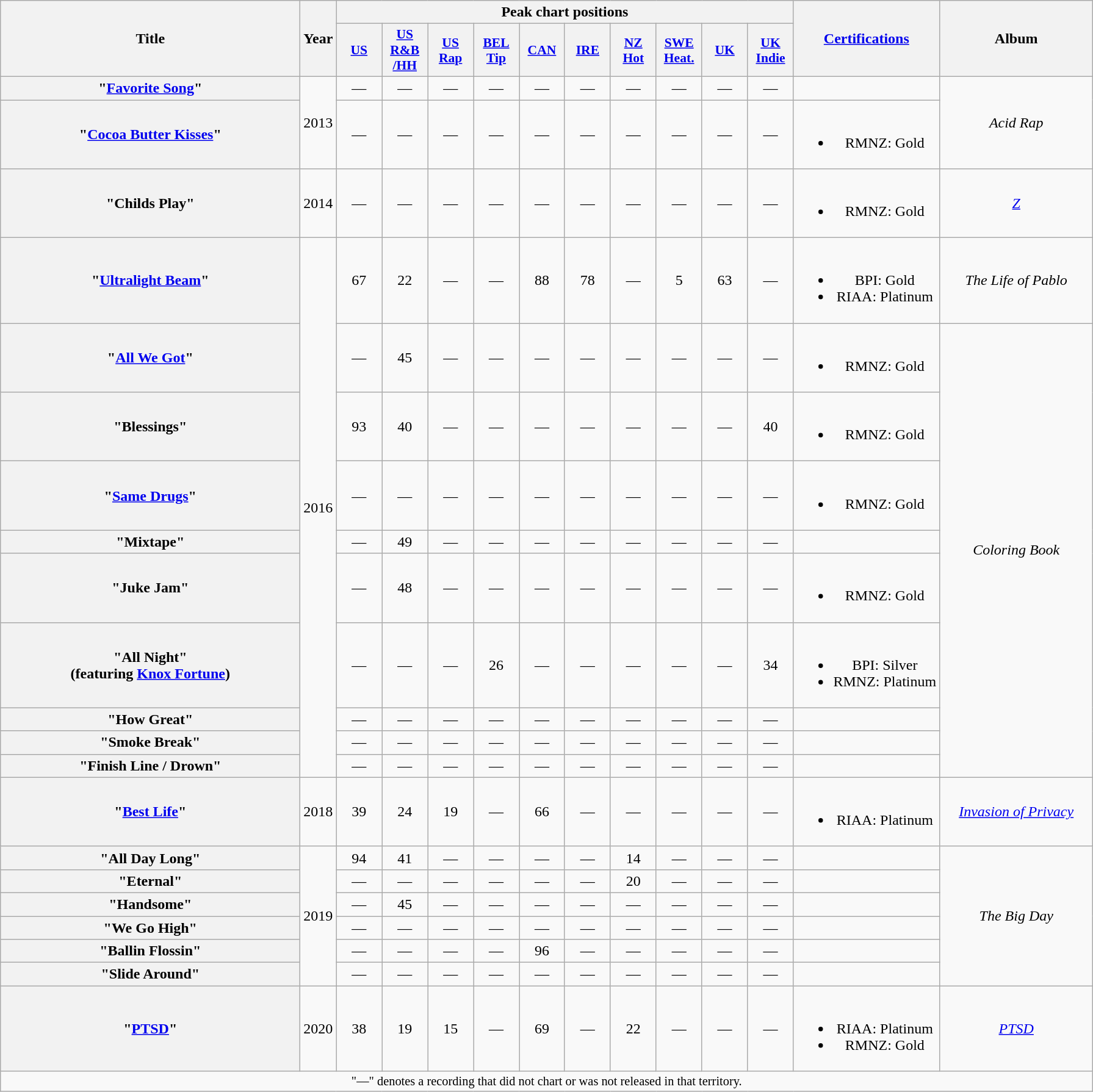<table class="wikitable plainrowheaders" style="text-align:center;">
<tr>
<th scope="col" rowspan="2" style="width:20em;">Title</th>
<th scope="col" rowspan="2" style="width:1em;">Year</th>
<th scope="col" colspan="10">Peak chart positions</th>
<th scope="col" rowspan="2"><a href='#'>Certifications</a></th>
<th scope="col" rowspan="2" style="width:10em;">Album</th>
</tr>
<tr>
<th scope="col" style="width:3em;font-size:90%;"><a href='#'>US</a><br></th>
<th scope="col" style="width:3em;font-size:90%;"><a href='#'>US<br>R&B<br>/HH</a><br></th>
<th scope="col" style="width:3em;font-size:90%;"><a href='#'>US<br>Rap</a><br></th>
<th scope="col" style="width:3em;font-size:90%;"><a href='#'>BEL<br>Tip</a><br></th>
<th scope="col" style="width:3em;font-size:90%;"><a href='#'>CAN</a><br></th>
<th scope="col" style="width:3em;font-size:90%;"><a href='#'>IRE</a><br></th>
<th scope="col" style="width:3em;font-size:90%;"><a href='#'>NZ<br>Hot</a><br></th>
<th scope="col" style="width:3em;font-size:90%;"><a href='#'>SWE<br>Heat.</a><br></th>
<th scope="col" style="width:3em;font-size:90%;"><a href='#'>UK</a><br></th>
<th scope="col" style="width:3em;font-size:90%;"><a href='#'>UK<br>Indie</a><br></th>
</tr>
<tr>
<th scope="row">"<a href='#'>Favorite Song</a>"<br></th>
<td rowspan=2>2013</td>
<td>—</td>
<td>—</td>
<td>—</td>
<td>—</td>
<td>—</td>
<td>—</td>
<td>—</td>
<td>—</td>
<td>—</td>
<td>—</td>
<td></td>
<td rowspan=2><em>Acid Rap</em></td>
</tr>
<tr>
<th scope="row">"<a href='#'>Cocoa Butter Kisses</a>"<br></th>
<td>—</td>
<td>—</td>
<td>—</td>
<td>—</td>
<td>—</td>
<td>—</td>
<td>—</td>
<td>—</td>
<td>—</td>
<td>—</td>
<td><br><ul><li>RMNZ: Gold</li></ul></td>
</tr>
<tr>
<th scope="row">"Childs Play"<br></th>
<td>2014</td>
<td>—</td>
<td>—</td>
<td>—</td>
<td>—</td>
<td>—</td>
<td>—</td>
<td>—</td>
<td>—</td>
<td>—</td>
<td>—</td>
<td><br><ul><li>RMNZ: Gold</li></ul></td>
<td><em><a href='#'>Z</a></em></td>
</tr>
<tr>
<th scope="row">"<a href='#'>Ultralight Beam</a>"<br></th>
<td rowspan="10">2016</td>
<td>67</td>
<td>22</td>
<td>—</td>
<td>—</td>
<td>88</td>
<td>78</td>
<td>—</td>
<td>5</td>
<td>63</td>
<td>—</td>
<td><br><ul><li>BPI: Gold</li><li>RIAA: Platinum</li></ul></td>
<td><em>The Life of Pablo</em></td>
</tr>
<tr>
<th scope="row">"<a href='#'>All We Got</a>"<br></th>
<td>—</td>
<td>45</td>
<td>—</td>
<td>—</td>
<td>—</td>
<td>—</td>
<td>—</td>
<td>—</td>
<td>—</td>
<td>—</td>
<td><br><ul><li>RMNZ: Gold</li></ul></td>
<td rowspan="9"><em>Coloring Book</em></td>
</tr>
<tr>
<th scope="row">"Blessings"</th>
<td>93</td>
<td>40</td>
<td>—</td>
<td>—</td>
<td>—</td>
<td>—</td>
<td>—</td>
<td>—</td>
<td>—</td>
<td>40</td>
<td><br><ul><li>RMNZ: Gold</li></ul></td>
</tr>
<tr>
<th scope="row">"<a href='#'>Same Drugs</a>"</th>
<td>—</td>
<td>—</td>
<td>—</td>
<td>—</td>
<td>—</td>
<td>—</td>
<td>—</td>
<td>—</td>
<td>—</td>
<td>—</td>
<td><br><ul><li>RMNZ: Gold</li></ul></td>
</tr>
<tr>
<th scope="row">"Mixtape"<br></th>
<td>—</td>
<td>49</td>
<td>—</td>
<td>—</td>
<td>—</td>
<td>—</td>
<td>—</td>
<td>—</td>
<td>—</td>
<td>—</td>
<td></td>
</tr>
<tr>
<th scope="row">"Juke Jam"<br></th>
<td>—</td>
<td>48</td>
<td>—</td>
<td>—</td>
<td>—</td>
<td>—</td>
<td>—</td>
<td>—</td>
<td>—</td>
<td>—</td>
<td><br><ul><li>RMNZ: Gold</li></ul></td>
</tr>
<tr>
<th scope="row">"All Night"<br><span>(featuring <a href='#'>Knox Fortune</a>)</span></th>
<td>—</td>
<td>—</td>
<td>—</td>
<td>26</td>
<td>—</td>
<td>—</td>
<td>—</td>
<td>—</td>
<td>—</td>
<td>34</td>
<td><br><ul><li>BPI: Silver</li><li>RMNZ: Platinum</li></ul></td>
</tr>
<tr>
<th scope="row">"How Great"<br></th>
<td>—</td>
<td>—</td>
<td>—</td>
<td>—</td>
<td>—</td>
<td>—</td>
<td>—</td>
<td>—</td>
<td>—</td>
<td>—</td>
<td></td>
</tr>
<tr>
<th scope="row">"Smoke Break"<br></th>
<td>—</td>
<td>—</td>
<td>—</td>
<td>—</td>
<td>—</td>
<td>—</td>
<td>—</td>
<td>—</td>
<td>—</td>
<td>—</td>
<td></td>
</tr>
<tr>
<th scope="row">"Finish Line / Drown"<br></th>
<td>—</td>
<td>—</td>
<td>—</td>
<td>—</td>
<td>—</td>
<td>—</td>
<td>—</td>
<td>—</td>
<td>—</td>
<td>—</td>
<td></td>
</tr>
<tr>
<th scope="row">"<a href='#'>Best Life</a>"<br></th>
<td>2018</td>
<td>39</td>
<td>24</td>
<td>19</td>
<td>—</td>
<td>66</td>
<td>—</td>
<td>—</td>
<td>—</td>
<td>—</td>
<td>—</td>
<td><br><ul><li>RIAA: Platinum</li></ul></td>
<td><em><a href='#'>Invasion of Privacy</a></em></td>
</tr>
<tr>
<th scope="row">"All Day Long"<br></th>
<td rowspan="6">2019</td>
<td>94</td>
<td>41</td>
<td>—</td>
<td>—</td>
<td>—</td>
<td>—</td>
<td>14</td>
<td>—</td>
<td>—</td>
<td>—</td>
<td></td>
<td rowspan="6"><em>The Big Day</em></td>
</tr>
<tr>
<th scope="row">"Eternal"<br></th>
<td>—</td>
<td>—</td>
<td>—</td>
<td>—</td>
<td>—</td>
<td>—</td>
<td>20</td>
<td>—</td>
<td>—</td>
<td>—</td>
<td></td>
</tr>
<tr>
<th scope="row">"Handsome"<br></th>
<td>—</td>
<td>45</td>
<td>—</td>
<td>—</td>
<td>—</td>
<td>—</td>
<td>—</td>
<td>—</td>
<td>—</td>
<td>—</td>
<td></td>
</tr>
<tr>
<th scope="row">"We Go High"</th>
<td>—</td>
<td>—</td>
<td>—</td>
<td>—</td>
<td>—</td>
<td>—</td>
<td>—</td>
<td>—</td>
<td>—</td>
<td>—</td>
<td></td>
</tr>
<tr>
<th scope="row">"Ballin Flossin"<br></th>
<td>—</td>
<td>—</td>
<td>—</td>
<td>—</td>
<td>96</td>
<td>—</td>
<td>—</td>
<td>—</td>
<td>—</td>
<td>—</td>
<td></td>
</tr>
<tr>
<th scope="row">"Slide Around"<br></th>
<td>—</td>
<td>—</td>
<td>—</td>
<td>—</td>
<td>—</td>
<td>—</td>
<td>—</td>
<td>—</td>
<td>—</td>
<td>—</td>
<td></td>
</tr>
<tr>
<th scope="row">"<a href='#'>PTSD</a>"<br></th>
<td>2020</td>
<td>38</td>
<td>19</td>
<td>15</td>
<td>—</td>
<td>69</td>
<td>—</td>
<td>22</td>
<td>—</td>
<td>—</td>
<td>—</td>
<td><br><ul><li>RIAA: Platinum</li><li>RMNZ: Gold</li></ul></td>
<td><em><a href='#'>PTSD</a></em></td>
</tr>
<tr>
<td colspan="14" style="font-size:85%">"—" denotes a recording that did not chart or was not released in that territory.</td>
</tr>
</table>
